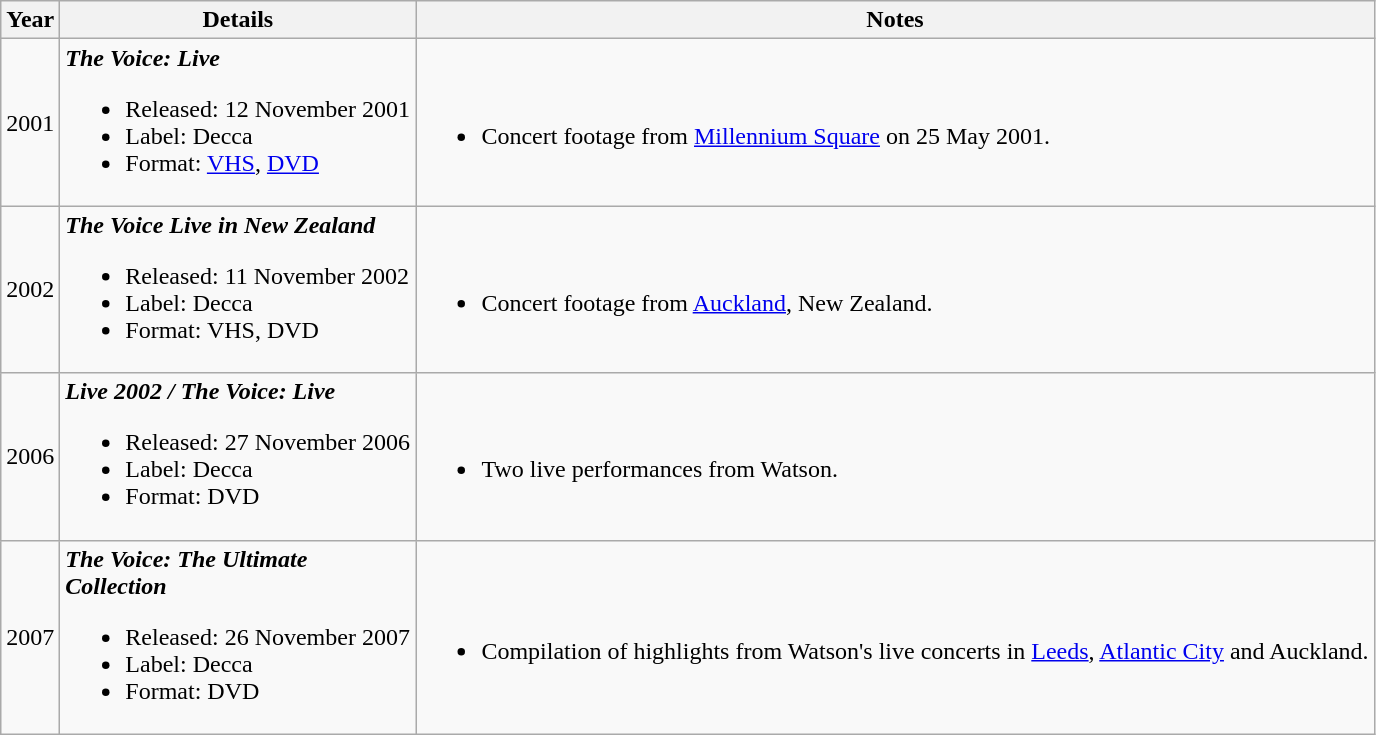<table class="wikitable">
<tr>
<th>Year</th>
<th width="230">Details</th>
<th>Notes</th>
</tr>
<tr>
<td>2001</td>
<td align="left"><strong><em>The Voice: Live</em></strong><br><ul><li>Released: 12 November 2001</li><li>Label: Decca</li><li>Format: <a href='#'>VHS</a>, <a href='#'>DVD</a></li></ul></td>
<td><br><ul><li>Concert footage from <a href='#'>Millennium Square</a> on 25 May 2001.</li></ul></td>
</tr>
<tr>
<td>2002</td>
<td align="left"><strong><em>The Voice Live in New Zealand</em></strong><br><ul><li>Released: 11 November 2002</li><li>Label: Decca</li><li>Format: VHS, DVD</li></ul></td>
<td><br><ul><li>Concert footage from <a href='#'>Auckland</a>, New Zealand.</li></ul></td>
</tr>
<tr>
<td>2006</td>
<td align="left"><strong><em>Live 2002 / The Voice: Live</em></strong><br><ul><li>Released: 27 November 2006</li><li>Label: Decca</li><li>Format: DVD</li></ul></td>
<td><br><ul><li>Two live performances from Watson.</li></ul></td>
</tr>
<tr>
<td>2007</td>
<td align="left"><strong><em>The Voice: The Ultimate Collection</em></strong><br><ul><li>Released: 26 November 2007</li><li>Label: Decca</li><li>Format: DVD</li></ul></td>
<td><br><ul><li>Compilation of highlights from Watson's live concerts in <a href='#'>Leeds</a>, <a href='#'>Atlantic City</a> and Auckland.</li></ul></td>
</tr>
</table>
